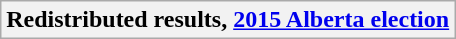<table class="wikitable">
<tr>
<th colspan="5" align=center>Redistributed results, <a href='#'>2015 Alberta election</a><br>


</th>
</tr>
</table>
